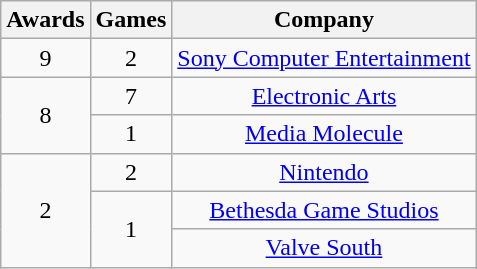<table class="wikitable floatright" rowspan="2" style="text-align:center;" background: #f6e39c;>
<tr>
<th scope="col">Awards</th>
<th scope="col">Games</th>
<th scope="col">Company</th>
</tr>
<tr>
<td>9</td>
<td>2</td>
<td><a href='#'>Sony Computer Entertainment</a></td>
</tr>
<tr>
<td rowspan=2>8</td>
<td>7</td>
<td><a href='#'>Electronic Arts</a></td>
</tr>
<tr>
<td>1</td>
<td><a href='#'>Media Molecule</a></td>
</tr>
<tr>
<td rowspan=3>2</td>
<td>2</td>
<td><a href='#'>Nintendo</a></td>
</tr>
<tr>
<td rowspan=2>1</td>
<td><a href='#'>Bethesda Game Studios</a></td>
</tr>
<tr>
<td><a href='#'>Valve South</a></td>
</tr>
</table>
